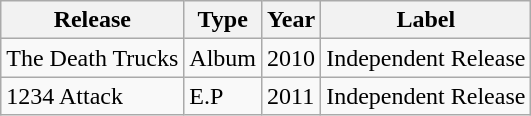<table class="wikitable">
<tr>
<th>Release</th>
<th>Type</th>
<th>Year</th>
<th>Label</th>
</tr>
<tr>
<td>The Death Trucks</td>
<td>Album</td>
<td>2010</td>
<td>Independent Release</td>
</tr>
<tr>
<td>1234 Attack</td>
<td>E.P</td>
<td>2011</td>
<td>Independent Release</td>
</tr>
</table>
